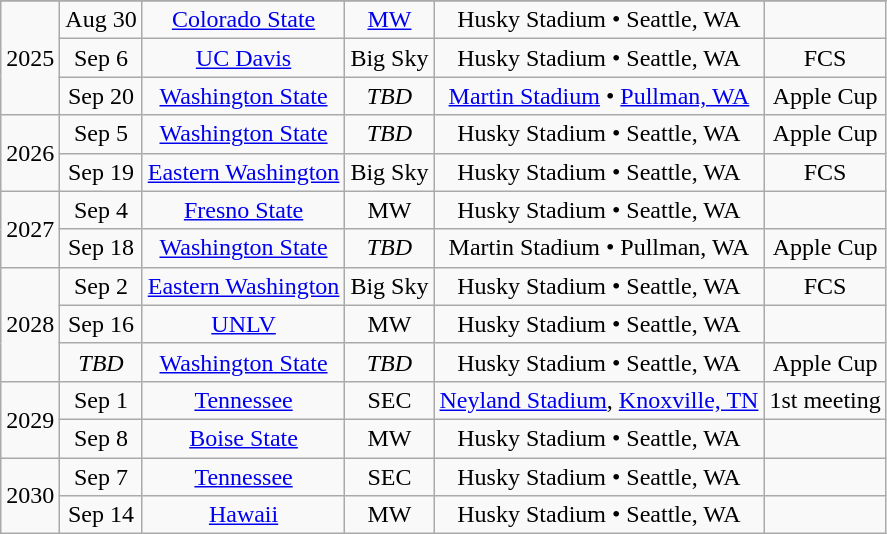<table class="wikitable">
<tr>
</tr>
<tr align=center>
<td rowspan="3">2025</td>
<td>Aug 30</td>
<td><a href='#'>Colorado State</a></td>
<td><a href='#'>MW</a></td>
<td>Husky Stadium • Seattle, WA</td>
<td></td>
</tr>
<tr align=center>
<td>Sep 6</td>
<td><a href='#'>UC Davis</a></td>
<td>Big Sky</td>
<td>Husky Stadium • Seattle, WA</td>
<td>FCS</td>
</tr>
<tr align=center>
<td>Sep 20</td>
<td><a href='#'>Washington State</a></td>
<td><em>TBD</em></td>
<td><a href='#'>Martin Stadium</a> • <a href='#'>Pullman, WA</a></td>
<td>Apple Cup</td>
</tr>
<tr align=center>
<td rowspan="2">2026</td>
<td>Sep 5</td>
<td><a href='#'>Washington State</a></td>
<td><em>TBD</em></td>
<td>Husky Stadium • Seattle, WA</td>
<td>Apple Cup</td>
</tr>
<tr align=center>
<td>Sep 19</td>
<td><a href='#'>Eastern Washington</a></td>
<td>Big Sky</td>
<td>Husky Stadium • Seattle, WA</td>
<td>FCS</td>
</tr>
<tr align=center>
<td rowspan="2">2027</td>
<td>Sep 4</td>
<td><a href='#'>Fresno State</a></td>
<td>MW</td>
<td>Husky Stadium • Seattle, WA</td>
<td></td>
</tr>
<tr align=center>
<td>Sep 18</td>
<td><a href='#'>Washington State</a></td>
<td><em>TBD</em></td>
<td>Martin Stadium • Pullman, WA</td>
<td>Apple Cup</td>
</tr>
<tr align=center>
<td rowspan="3">2028</td>
<td>Sep 2</td>
<td><a href='#'>Eastern Washington</a></td>
<td>Big Sky</td>
<td>Husky Stadium • Seattle, WA</td>
<td>FCS</td>
</tr>
<tr align=center>
<td>Sep 16</td>
<td><a href='#'>UNLV</a></td>
<td>MW</td>
<td>Husky Stadium • Seattle, WA</td>
<td></td>
</tr>
<tr align=center>
<td><em>TBD</em></td>
<td><a href='#'>Washington State</a></td>
<td><em>TBD</em></td>
<td>Husky Stadium • Seattle, WA</td>
<td>Apple Cup</td>
</tr>
<tr align=center>
<td rowspan="2">2029</td>
<td>Sep 1</td>
<td><a href='#'>Tennessee</a></td>
<td>SEC</td>
<td><a href='#'>Neyland Stadium</a>, <a href='#'>Knoxville, TN</a></td>
<td>1st meeting</td>
</tr>
<tr align=center>
<td>Sep 8</td>
<td><a href='#'>Boise State</a></td>
<td>MW</td>
<td>Husky Stadium • Seattle, WA</td>
<td></td>
</tr>
<tr align=center>
<td rowspan="2">2030</td>
<td>Sep 7</td>
<td><a href='#'>Tennessee</a></td>
<td>SEC</td>
<td>Husky Stadium • Seattle, WA</td>
<td></td>
</tr>
<tr align=center>
<td>Sep 14</td>
<td><a href='#'>Hawaii</a></td>
<td>MW</td>
<td>Husky Stadium • Seattle, WA</td>
<td></td>
</tr>
</table>
